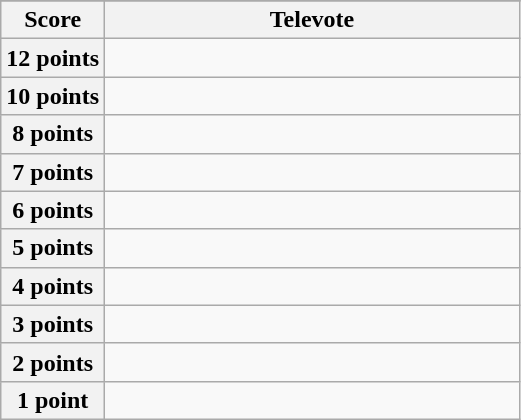<table class="wikitable">
<tr>
</tr>
<tr>
<th scope="col" width="20%">Score</th>
<th scope="col" width="80%">Televote</th>
</tr>
<tr>
<th scope="row">12 points</th>
<td></td>
</tr>
<tr>
<th scope="row">10 points</th>
<td></td>
</tr>
<tr>
<th scope="row">8 points</th>
<td></td>
</tr>
<tr>
<th scope="row">7 points</th>
<td></td>
</tr>
<tr>
<th scope="row">6 points</th>
<td></td>
</tr>
<tr>
<th scope="row">5 points</th>
<td></td>
</tr>
<tr>
<th scope="row">4 points</th>
<td></td>
</tr>
<tr>
<th scope="row">3 points</th>
<td></td>
</tr>
<tr>
<th scope="row">2 points</th>
<td></td>
</tr>
<tr>
<th scope="row">1 point</th>
<td></td>
</tr>
</table>
